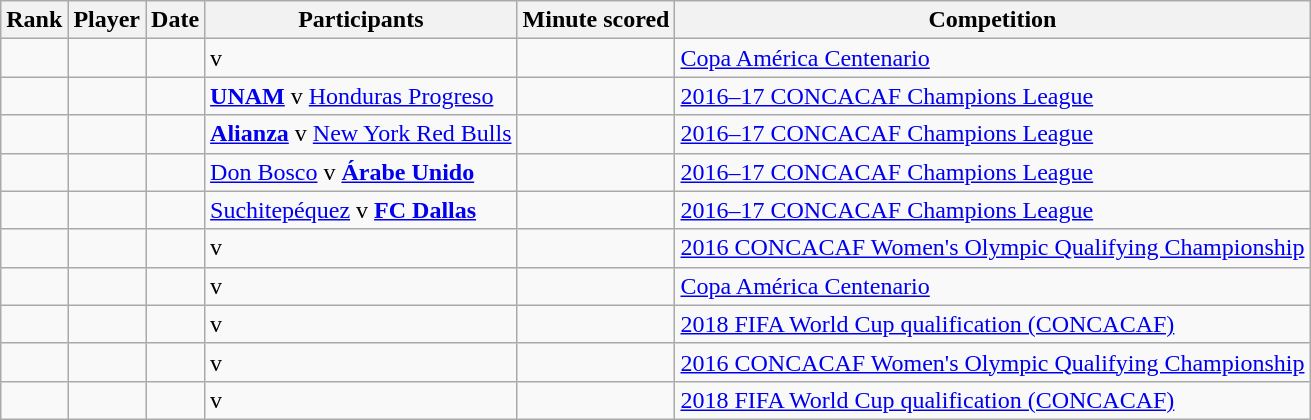<table class="wikitable">
<tr>
<th>Rank</th>
<th>Player</th>
<th>Date</th>
<th>Participants</th>
<th>Minute scored</th>
<th>Competition</th>
</tr>
<tr>
<td></td>
<td></td>
<td></td>
<td><strong></strong> v </td>
<td></td>
<td><a href='#'>Copa América Centenario</a></td>
</tr>
<tr>
<td></td>
<td></td>
<td></td>
<td><strong><a href='#'>UNAM</a></strong>   v  <a href='#'>Honduras Progreso</a></td>
<td></td>
<td><a href='#'>2016–17 CONCACAF Champions League</a></td>
</tr>
<tr>
<td></td>
<td></td>
<td></td>
<td><strong><a href='#'>Alianza</a></strong>  v  <a href='#'>New York Red Bulls</a></td>
<td></td>
<td><a href='#'>2016–17 CONCACAF Champions League</a></td>
</tr>
<tr>
<td></td>
<td></td>
<td></td>
<td><a href='#'>Don Bosco</a>  v  <strong><a href='#'>Árabe Unido</a></strong></td>
<td></td>
<td><a href='#'>2016–17 CONCACAF Champions League</a></td>
</tr>
<tr>
<td></td>
<td></td>
<td></td>
<td><a href='#'>Suchitepéquez</a>  v  <strong><a href='#'>FC Dallas</a></strong></td>
<td></td>
<td><a href='#'>2016–17 CONCACAF Champions League</a></td>
</tr>
<tr>
<td></td>
<td></td>
<td></td>
<td><strong></strong> v </td>
<td></td>
<td><a href='#'>2016 CONCACAF Women's Olympic Qualifying Championship</a></td>
</tr>
<tr>
<td></td>
<td></td>
<td></td>
<td><strong></strong> v </td>
<td></td>
<td><a href='#'>Copa América Centenario</a></td>
</tr>
<tr>
<td></td>
<td></td>
<td></td>
<td><strong></strong> v </td>
<td></td>
<td><a href='#'>2018 FIFA World Cup qualification (CONCACAF)</a></td>
</tr>
<tr>
<td></td>
<td></td>
<td></td>
<td><strong></strong> v </td>
<td></td>
<td><a href='#'>2016 CONCACAF Women's Olympic Qualifying Championship</a></td>
</tr>
<tr>
<td></td>
<td></td>
<td></td>
<td><strong></strong> v </td>
<td></td>
<td><a href='#'>2018 FIFA World Cup qualification (CONCACAF)</a></td>
</tr>
</table>
